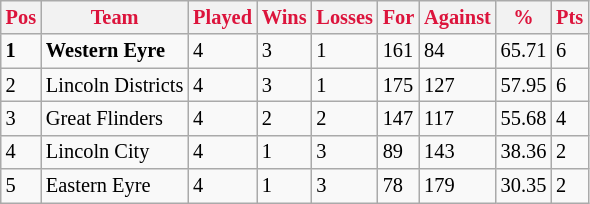<table style="font-size: 85%; text-align: left;" class="wikitable">
<tr>
<th style="color:crimson">Pos</th>
<th style="color:crimson">Team</th>
<th style="color:crimson">Played</th>
<th style="color:crimson">Wins</th>
<th style="color:crimson">Losses</th>
<th style="color:crimson">For</th>
<th style="color:crimson">Against</th>
<th style="color:crimson">%</th>
<th style="color:crimson">Pts</th>
</tr>
<tr>
<td><strong>1</strong></td>
<td><strong>Western Eyre</strong></td>
<td>4</td>
<td>3</td>
<td>1</td>
<td>161</td>
<td>84</td>
<td>65.71</td>
<td>6</td>
</tr>
<tr>
<td>2</td>
<td>Lincoln Districts</td>
<td>4</td>
<td>3</td>
<td>1</td>
<td>175</td>
<td>127</td>
<td>57.95</td>
<td>6</td>
</tr>
<tr>
<td>3</td>
<td>Great Flinders</td>
<td>4</td>
<td>2</td>
<td>2</td>
<td>147</td>
<td>117</td>
<td>55.68</td>
<td>4</td>
</tr>
<tr>
<td>4</td>
<td>Lincoln City</td>
<td>4</td>
<td>1</td>
<td>3</td>
<td>89</td>
<td>143</td>
<td>38.36</td>
<td>2</td>
</tr>
<tr>
<td>5</td>
<td>Eastern Eyre</td>
<td>4</td>
<td>1</td>
<td>3</td>
<td>78</td>
<td>179</td>
<td>30.35</td>
<td>2</td>
</tr>
</table>
